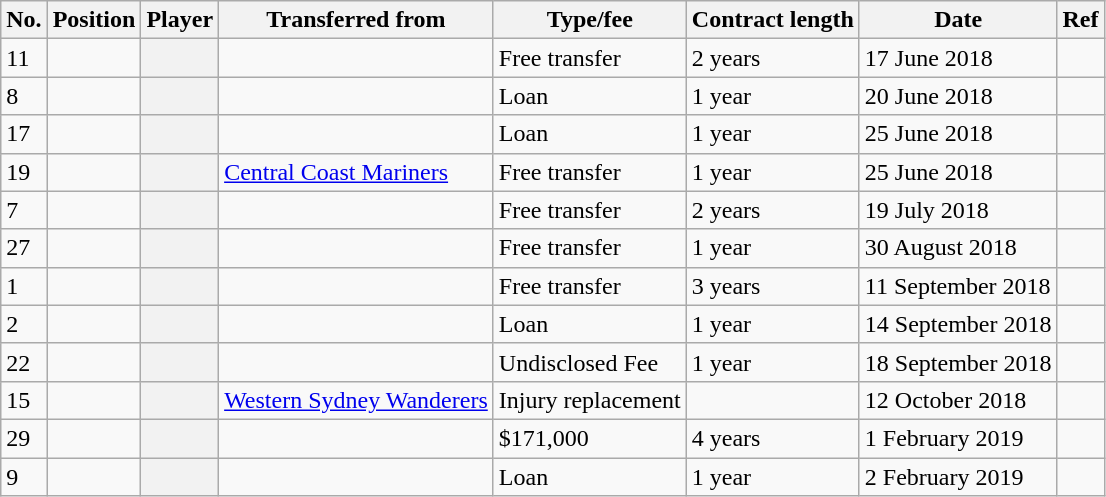<table class="wikitable plainrowheaders sortable" style="text-align:center; text-align:left">
<tr>
<th scope="col">No.</th>
<th scope="col">Position</th>
<th scope="col">Player</th>
<th scope="col">Transferred from</th>
<th scope="col">Type/fee</th>
<th scope="col">Contract length</th>
<th scope="col">Date</th>
<th scope="col" class="unsortable">Ref</th>
</tr>
<tr>
<td>11</td>
<td></td>
<th scope="row"></th>
<td></td>
<td>Free transfer</td>
<td>2 years</td>
<td>17 June 2018</td>
<td></td>
</tr>
<tr>
<td>8</td>
<td></td>
<th scope="row"></th>
<td></td>
<td>Loan</td>
<td>1 year</td>
<td>20 June 2018</td>
<td></td>
</tr>
<tr>
<td>17</td>
<td></td>
<th scope="row"></th>
<td></td>
<td>Loan</td>
<td>1 year</td>
<td>25 June 2018</td>
<td></td>
</tr>
<tr>
<td>19</td>
<td></td>
<th scope="row"></th>
<td><a href='#'>Central Coast Mariners</a></td>
<td>Free transfer</td>
<td>1 year</td>
<td>25 June 2018</td>
<td></td>
</tr>
<tr>
<td>7</td>
<td></td>
<th scope="row"></th>
<td></td>
<td>Free transfer</td>
<td>2 years</td>
<td>19 July 2018</td>
<td></td>
</tr>
<tr>
<td>27</td>
<td></td>
<th scope="row"></th>
<td></td>
<td>Free transfer</td>
<td>1 year</td>
<td>30 August 2018</td>
<td></td>
</tr>
<tr>
<td>1</td>
<td></td>
<th scope="row"></th>
<td></td>
<td>Free transfer</td>
<td>3 years</td>
<td>11 September 2018</td>
<td></td>
</tr>
<tr>
<td>2</td>
<td></td>
<th scope="row"></th>
<td></td>
<td>Loan</td>
<td>1 year</td>
<td>14 September 2018</td>
<td></td>
</tr>
<tr>
<td>22</td>
<td></td>
<th scope="row"></th>
<td></td>
<td>Undisclosed Fee</td>
<td>1 year</td>
<td>18 September 2018</td>
<td></td>
</tr>
<tr>
<td>15</td>
<td></td>
<th scope="row"></th>
<td><a href='#'>Western Sydney Wanderers</a></td>
<td>Injury replacement</td>
<td></td>
<td>12 October 2018</td>
<td></td>
</tr>
<tr>
<td>29</td>
<td></td>
<th scope="row"></th>
<td></td>
<td>$171,000</td>
<td>4 years</td>
<td>1 February 2019</td>
<td></td>
</tr>
<tr>
<td>9</td>
<td></td>
<th scope="row"></th>
<td></td>
<td>Loan</td>
<td>1 year</td>
<td>2 February 2019</td>
<td></td>
</tr>
</table>
